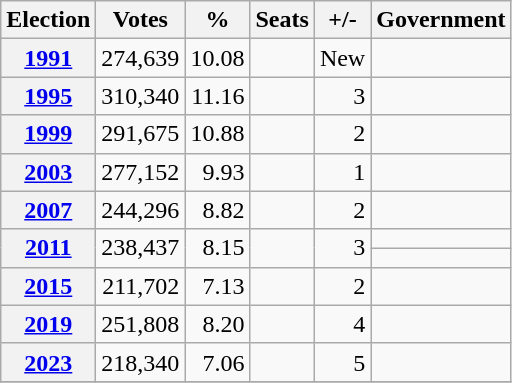<table class="wikitable" style="text-align:right;">
<tr>
<th align="center">Election</th>
<th align="center">Votes</th>
<th align="center">%</th>
<th align="center">Seats</th>
<th align="center">+/-</th>
<th align="center">Government</th>
</tr>
<tr>
<th><a href='#'>1991</a></th>
<td align="right">274,639</td>
<td align="right">10.08</td>
<td></td>
<td>New</td>
<td></td>
</tr>
<tr>
<th><a href='#'>1995</a></th>
<td align="right">310,340</td>
<td align="right">11.16</td>
<td></td>
<td> 3</td>
<td></td>
</tr>
<tr>
<th><a href='#'>1999</a></th>
<td align="right">291,675</td>
<td align="right">10.88</td>
<td></td>
<td> 2</td>
<td></td>
</tr>
<tr>
<th><a href='#'>2003</a></th>
<td align="right">277,152</td>
<td align="right">9.93</td>
<td></td>
<td> 1</td>
<td></td>
</tr>
<tr>
<th><a href='#'>2007</a></th>
<td align="right">244,296</td>
<td align="right">8.82</td>
<td></td>
<td> 2</td>
<td></td>
</tr>
<tr>
<th rowspan=2><a href='#'>2011</a></th>
<td rowspan=2 align="right">238,437</td>
<td rowspan=2 align="right">8.15</td>
<td rowspan=2></td>
<td rowspan=2> 3</td>
<td></td>
</tr>
<tr>
<td></td>
</tr>
<tr>
<th><a href='#'>2015</a></th>
<td align="right">211,702</td>
<td align="right">7.13</td>
<td></td>
<td> 2</td>
<td></td>
</tr>
<tr>
<th><a href='#'>2019</a></th>
<td align="right">251,808</td>
<td align="right">8.20</td>
<td></td>
<td> 4</td>
<td></td>
</tr>
<tr>
<th><a href='#'>2023</a></th>
<td align="right">218,340</td>
<td align="right">7.06</td>
<td></td>
<td> 5</td>
<td></td>
</tr>
<tr>
</tr>
</table>
